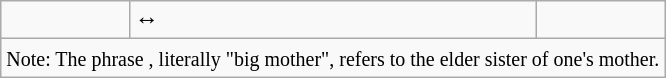<table class="wikitable">
<tr>
<td></td>
<td>↔</td>
<td></td>
</tr>
<tr>
<td colspan="3"><small>Note: The phrase , literally "big mother", refers to the elder sister of one's mother.</small></td>
</tr>
</table>
